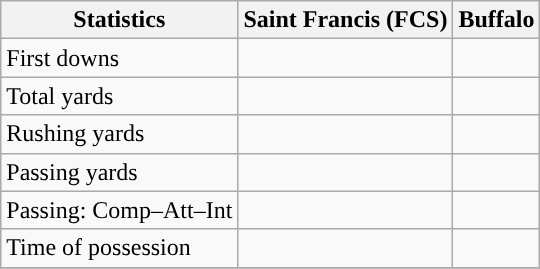<table class="wikitable" style="float: left;">
<tr>
<th>Statistics</th>
<th>Saint Francis (FCS)</th>
<th>Buffalo</th>
</tr>
<tr>
<td>First downs</td>
<td></td>
<td></td>
</tr>
<tr>
<td>Total yards</td>
<td></td>
<td></td>
</tr>
<tr>
<td>Rushing yards</td>
<td></td>
<td></td>
</tr>
<tr>
<td>Passing yards</td>
<td></td>
<td></td>
</tr>
<tr>
<td>Passing: Comp–Att–Int</td>
<td></td>
<td></td>
</tr>
<tr>
<td>Time of possession</td>
<td></td>
<td></td>
</tr>
<tr>
</tr>
</table>
